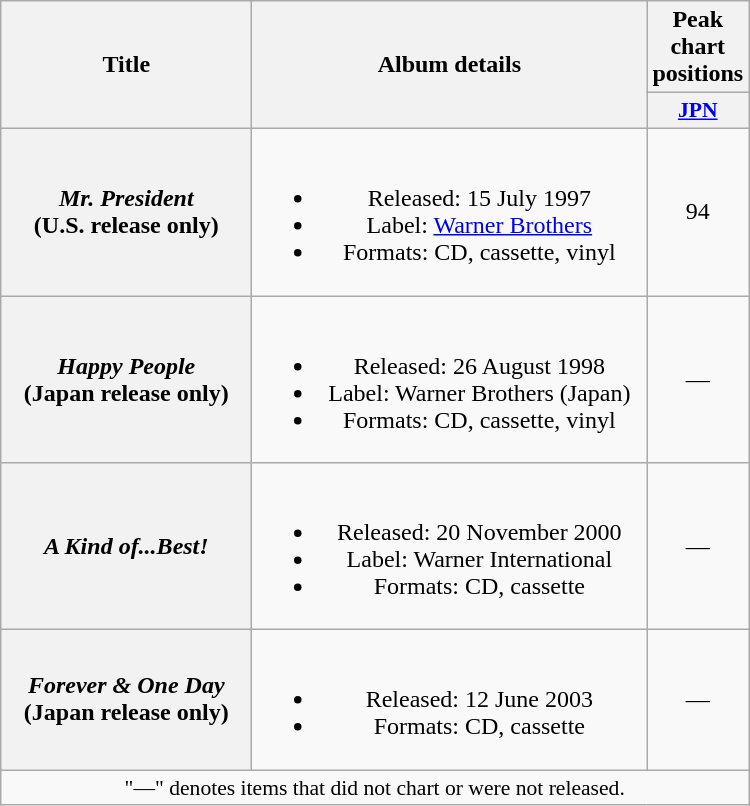<table class="wikitable plainrowheaders" style="text-align:center;" border="1">
<tr>
<th scope="col" rowspan="2" style="width:10em;">Title</th>
<th scope="col" rowspan="2" style="width:16em;">Album details</th>
<th scope="col" colspan="1">Peak chart positions</th>
</tr>
<tr>
<th scope="col" style="width:3em;font-size:90%;"><a href='#'>JPN</a><br></th>
</tr>
<tr>
<th scope="row"><em>Mr. President</em><br><span>(U.S. release only)</span></th>
<td><br><ul><li>Released: 15 July 1997</li><li>Label: <a href='#'>Warner Brothers</a></li><li>Formats: CD, cassette, vinyl</li></ul></td>
<td>94</td>
</tr>
<tr>
<th scope="row"><em>Happy People</em><br><span>(Japan release only)</span></th>
<td><br><ul><li>Released: 26 August 1998</li><li>Label: Warner Brothers (Japan)</li><li>Formats: CD, cassette, vinyl</li></ul></td>
<td>—</td>
</tr>
<tr>
<th scope="row"><em>A Kind of...Best!</em></th>
<td><br><ul><li>Released: 20 November 2000</li><li>Label: Warner International</li><li>Formats: CD, cassette</li></ul></td>
<td>—</td>
</tr>
<tr>
<th scope="row"><em>Forever & One Day</em><br><span>(Japan release only)</span></th>
<td><br><ul><li>Released: 12 June 2003</li><li>Formats: CD, cassette</li></ul></td>
<td>—</td>
</tr>
<tr>
<td align="center" colspan="14" style="font-size:90%">"—" denotes items that did not chart or were not released.</td>
</tr>
</table>
